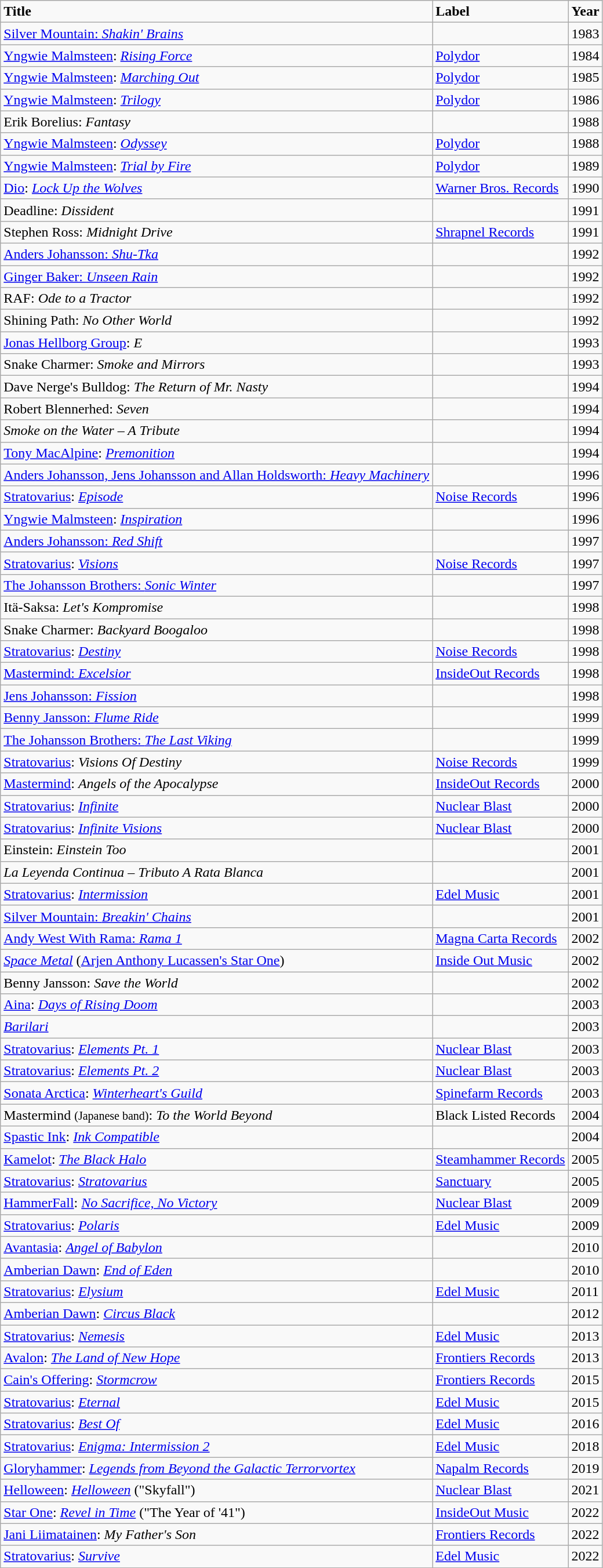<table class="wikitable">
<tr>
<td><strong>Title</strong></td>
<td><strong>Label</strong></td>
<td><strong>Year</strong></td>
</tr>
<tr>
<td><a href='#'>Silver Mountain: <em>Shakin' Brains</em></a></td>
<td></td>
<td>1983</td>
</tr>
<tr>
<td><a href='#'>Yngwie Malmsteen</a>: <em><a href='#'>Rising Force</a></em></td>
<td><a href='#'>Polydor</a></td>
<td>1984</td>
</tr>
<tr>
<td><a href='#'>Yngwie Malmsteen</a>: <em><a href='#'>Marching Out</a></em></td>
<td><a href='#'>Polydor</a></td>
<td>1985</td>
</tr>
<tr>
<td><a href='#'>Yngwie Malmsteen</a>: <em><a href='#'>Trilogy</a></em></td>
<td><a href='#'>Polydor</a></td>
<td>1986</td>
</tr>
<tr>
<td>Erik Borelius: <em>Fantasy</em></td>
<td></td>
<td>1988</td>
</tr>
<tr>
<td><a href='#'>Yngwie Malmsteen</a>: <em><a href='#'>Odyssey</a></em></td>
<td><a href='#'>Polydor</a></td>
<td>1988</td>
</tr>
<tr>
<td><a href='#'>Yngwie Malmsteen</a>: <em><a href='#'>Trial by Fire</a></em></td>
<td><a href='#'>Polydor</a></td>
<td>1989</td>
</tr>
<tr>
<td><a href='#'>Dio</a>: <em><a href='#'>Lock Up the Wolves</a></em></td>
<td><a href='#'>Warner Bros. Records</a></td>
<td>1990</td>
</tr>
<tr>
<td>Deadline: <em>Dissident</em></td>
<td></td>
<td>1991</td>
</tr>
<tr>
<td>Stephen Ross: <em>Midnight Drive</em></td>
<td><a href='#'>Shrapnel Records</a></td>
<td>1991</td>
</tr>
<tr>
<td><a href='#'>Anders Johansson: <em>Shu-Tka</em></a></td>
<td></td>
<td>1992</td>
</tr>
<tr>
<td><a href='#'>Ginger Baker: <em>Unseen Rain</em></a></td>
<td></td>
<td>1992</td>
</tr>
<tr>
<td>RAF: <em>Ode to a Tractor</em></td>
<td></td>
<td>1992</td>
</tr>
<tr>
<td>Shining Path: <em>No Other World</em></td>
<td></td>
<td>1992</td>
</tr>
<tr>
<td><a href='#'>Jonas Hellborg Group</a>: <em>E</em></td>
<td></td>
<td>1993</td>
</tr>
<tr>
<td>Snake Charmer: <em>Smoke and Mirrors</em></td>
<td></td>
<td>1993</td>
</tr>
<tr>
<td>Dave Nerge's Bulldog: <em>The Return of Mr. Nasty</em></td>
<td></td>
<td>1994</td>
</tr>
<tr>
<td>Robert Blennerhed: <em>Seven</em></td>
<td></td>
<td>1994</td>
</tr>
<tr>
<td><em>Smoke on the Water – A Tribute</em></td>
<td></td>
<td>1994</td>
</tr>
<tr>
<td><a href='#'>Tony MacAlpine</a>: <em><a href='#'>Premonition</a></em></td>
<td></td>
<td>1994</td>
</tr>
<tr>
<td><a href='#'>Anders Johansson, Jens Johansson and Allan Holdsworth: <em>Heavy Machinery</em></a></td>
<td></td>
<td>1996</td>
</tr>
<tr>
<td><a href='#'>Stratovarius</a>: <em><a href='#'>Episode</a></em></td>
<td><a href='#'>Noise Records</a></td>
<td>1996</td>
</tr>
<tr>
<td><a href='#'>Yngwie Malmsteen</a>: <em><a href='#'>Inspiration</a></em></td>
<td></td>
<td>1996</td>
</tr>
<tr>
<td><a href='#'>Anders Johansson: <em>Red Shift</em></a></td>
<td></td>
<td>1997</td>
</tr>
<tr>
<td><a href='#'>Stratovarius</a>: <em><a href='#'>Visions</a></em></td>
<td><a href='#'>Noise Records</a></td>
<td>1997</td>
</tr>
<tr>
<td><a href='#'>The Johansson Brothers: <em>Sonic Winter</em></a></td>
<td></td>
<td>1997</td>
</tr>
<tr>
<td>Itä-Saksa: <em>Let's Kompromise</em></td>
<td></td>
<td>1998</td>
</tr>
<tr>
<td>Snake Charmer: <em>Backyard Boogaloo</em></td>
<td></td>
<td>1998</td>
</tr>
<tr>
<td><a href='#'>Stratovarius</a>: <em><a href='#'>Destiny</a></em></td>
<td><a href='#'>Noise Records</a></td>
<td>1998</td>
</tr>
<tr>
<td><a href='#'>Mastermind: <em>Excelsior</em></a></td>
<td><a href='#'>InsideOut Records</a></td>
<td>1998</td>
</tr>
<tr>
<td><a href='#'>Jens Johansson: <em>Fission</em></a></td>
<td></td>
<td>1998</td>
</tr>
<tr>
<td><a href='#'>Benny Jansson: <em>Flume Ride</em></a></td>
<td></td>
<td>1999</td>
</tr>
<tr>
<td><a href='#'>The Johansson Brothers: <em>The Last Viking</em></a></td>
<td></td>
<td>1999</td>
</tr>
<tr>
<td><a href='#'>Stratovarius</a>: <em>Visions Of Destiny</em></td>
<td><a href='#'>Noise Records</a></td>
<td>1999</td>
</tr>
<tr>
<td><a href='#'>Mastermind</a>: <em>Angels of the Apocalypse</em></td>
<td><a href='#'>InsideOut Records</a></td>
<td>2000</td>
</tr>
<tr>
<td><a href='#'>Stratovarius</a>: <em><a href='#'>Infinite</a></em></td>
<td><a href='#'>Nuclear Blast</a></td>
<td>2000</td>
</tr>
<tr>
<td><a href='#'>Stratovarius</a>: <em><a href='#'>Infinite Visions</a></em></td>
<td><a href='#'>Nuclear Blast</a></td>
<td>2000</td>
</tr>
<tr>
<td>Einstein: <em>Einstein Too</em></td>
<td></td>
<td>2001</td>
</tr>
<tr>
<td><em>La Leyenda Continua – Tributo A Rata Blanca</em></td>
<td></td>
<td>2001</td>
</tr>
<tr>
<td><a href='#'>Stratovarius</a>: <em><a href='#'>Intermission</a></em></td>
<td><a href='#'>Edel Music</a></td>
<td>2001</td>
</tr>
<tr>
<td><a href='#'>Silver Mountain: <em>Breakin' Chains</em></a></td>
<td></td>
<td>2001</td>
</tr>
<tr>
<td><a href='#'>Andy West With Rama: <em>Rama 1</em></a></td>
<td><a href='#'>Magna Carta Records</a></td>
<td>2002</td>
</tr>
<tr>
<td><a href='#'><em>Space Metal</em></a> (<a href='#'>Arjen Anthony Lucassen's Star One</a>)</td>
<td><a href='#'>Inside Out Music</a></td>
<td>2002</td>
</tr>
<tr>
<td>Benny Jansson: <em>Save the World</em></td>
<td></td>
<td>2002</td>
</tr>
<tr>
<td><a href='#'>Aina</a>: <em><a href='#'>Days of Rising Doom</a></em></td>
<td></td>
<td>2003</td>
</tr>
<tr>
<td><em><a href='#'>Barilari</a></em></td>
<td></td>
<td>2003</td>
</tr>
<tr>
<td><a href='#'>Stratovarius</a>: <em><a href='#'>Elements Pt. 1</a></em></td>
<td><a href='#'>Nuclear Blast</a></td>
<td>2003</td>
</tr>
<tr>
<td><a href='#'>Stratovarius</a>: <em><a href='#'>Elements Pt. 2</a></em></td>
<td><a href='#'>Nuclear Blast</a></td>
<td>2003</td>
</tr>
<tr>
<td><a href='#'>Sonata Arctica</a>: <em><a href='#'>Winterheart's Guild</a></em></td>
<td><a href='#'>Spinefarm Records</a></td>
<td>2003</td>
</tr>
<tr>
<td>Mastermind <small>(Japanese band)</small>: <em>To the World Beyond</em></td>
<td>Black Listed Records</td>
<td>2004</td>
</tr>
<tr>
<td><a href='#'>Spastic Ink</a>: <em><a href='#'>Ink Compatible</a></em></td>
<td></td>
<td>2004</td>
</tr>
<tr>
<td><a href='#'>Kamelot</a>: <em><a href='#'>The Black Halo</a></em></td>
<td><a href='#'>Steamhammer Records</a></td>
<td>2005</td>
</tr>
<tr>
<td><a href='#'>Stratovarius</a>: <em><a href='#'>Stratovarius</a></em></td>
<td><a href='#'>Sanctuary</a></td>
<td>2005</td>
</tr>
<tr>
<td><a href='#'>HammerFall</a>: <em><a href='#'>No Sacrifice, No Victory</a></em></td>
<td><a href='#'>Nuclear Blast</a></td>
<td>2009</td>
</tr>
<tr>
<td><a href='#'>Stratovarius</a>: <em><a href='#'>Polaris</a></em></td>
<td><a href='#'>Edel Music</a></td>
<td>2009</td>
</tr>
<tr>
<td><a href='#'>Avantasia</a>: <em><a href='#'>Angel of Babylon</a></em></td>
<td></td>
<td>2010</td>
</tr>
<tr>
<td><a href='#'>Amberian Dawn</a>: <em><a href='#'>End of Eden</a></em></td>
<td></td>
<td>2010</td>
</tr>
<tr>
<td><a href='#'>Stratovarius</a>: <em><a href='#'>Elysium</a></em></td>
<td><a href='#'>Edel Music</a></td>
<td>2011</td>
</tr>
<tr>
<td><a href='#'>Amberian Dawn</a>: <em><a href='#'>Circus Black</a></em></td>
<td></td>
<td>2012</td>
</tr>
<tr>
<td><a href='#'>Stratovarius</a>: <em><a href='#'>Nemesis</a></em></td>
<td><a href='#'>Edel Music</a></td>
<td>2013</td>
</tr>
<tr>
<td><a href='#'>Avalon</a>: <em><a href='#'>The Land of New Hope</a></em></td>
<td><a href='#'>Frontiers Records</a></td>
<td>2013</td>
</tr>
<tr>
<td><a href='#'>Cain's Offering</a>: <em><a href='#'>Stormcrow</a></em></td>
<td><a href='#'>Frontiers Records</a></td>
<td>2015</td>
</tr>
<tr>
<td><a href='#'>Stratovarius</a>: <em><a href='#'>Eternal</a></em></td>
<td><a href='#'>Edel Music</a></td>
<td>2015</td>
</tr>
<tr>
<td><a href='#'>Stratovarius</a>: <em><a href='#'>Best Of</a></em></td>
<td><a href='#'>Edel Music</a></td>
<td>2016</td>
</tr>
<tr>
<td><a href='#'>Stratovarius</a>: <em><a href='#'>Enigma: Intermission 2</a></em></td>
<td><a href='#'>Edel Music</a></td>
<td>2018</td>
</tr>
<tr>
<td><a href='#'>Gloryhammer</a>: <em><a href='#'>Legends from Beyond the Galactic Terrorvortex</a></em></td>
<td><a href='#'>Napalm Records</a></td>
<td>2019</td>
</tr>
<tr>
<td><a href='#'>Helloween</a>: <em><a href='#'>Helloween</a></em> ("Skyfall")</td>
<td><a href='#'>Nuclear Blast</a></td>
<td>2021</td>
</tr>
<tr>
<td><a href='#'>Star One</a>: <em><a href='#'>Revel in Time</a></em> ("The Year of '41")</td>
<td><a href='#'>InsideOut Music</a></td>
<td>2022</td>
</tr>
<tr>
<td><a href='#'>Jani Liimatainen</a>: <em>My Father's Son</em></td>
<td><a href='#'>Frontiers Records</a></td>
<td>2022</td>
</tr>
<tr>
<td><a href='#'>Stratovarius</a>: <em><a href='#'>Survive</a></em></td>
<td><a href='#'>Edel Music</a></td>
<td>2022</td>
</tr>
</table>
